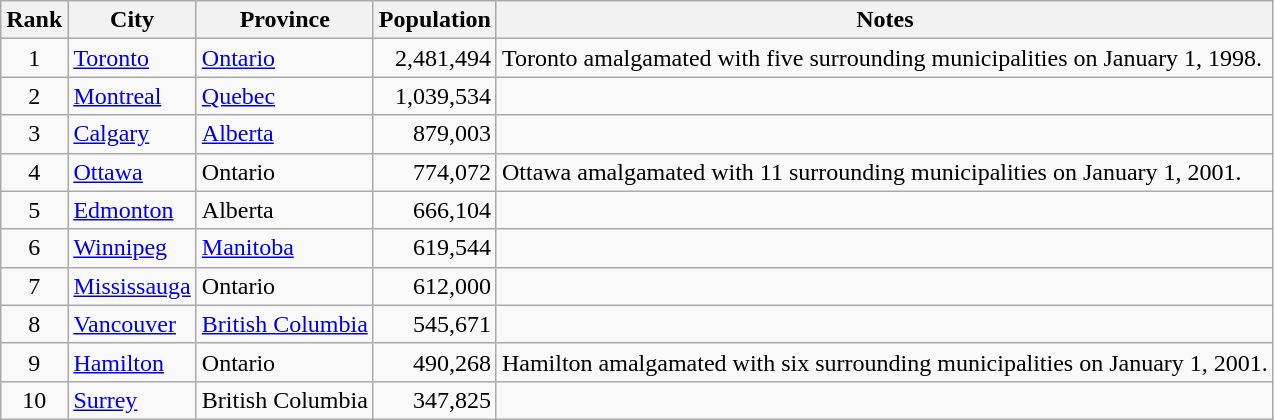<table class="wikitable sortable">
<tr>
<th>Rank</th>
<th>City</th>
<th>Province</th>
<th>Population</th>
<th>Notes</th>
</tr>
<tr>
<td align=center>1</td>
<td><a href='#'>Toronto</a></td>
<td><a href='#'>Ontario</a></td>
<td align=right>2,481,494</td>
<td>Toronto amalgamated with five surrounding municipalities on January 1, 1998.</td>
</tr>
<tr>
<td align=center>2</td>
<td><a href='#'>Montreal</a></td>
<td><a href='#'>Quebec</a></td>
<td align=right>1,039,534</td>
<td></td>
</tr>
<tr>
<td align=center>3</td>
<td><a href='#'>Calgary</a></td>
<td><a href='#'>Alberta</a></td>
<td align=right>879,003</td>
<td></td>
</tr>
<tr>
<td align=center>4</td>
<td><a href='#'>Ottawa</a></td>
<td>Ontario</td>
<td align=right>774,072</td>
<td>Ottawa amalgamated with 11 surrounding municipalities on January 1, 2001.</td>
</tr>
<tr>
<td align=center>5</td>
<td><a href='#'>Edmonton</a></td>
<td>Alberta</td>
<td align=right>666,104</td>
<td></td>
</tr>
<tr>
<td align=center>6</td>
<td><a href='#'>Winnipeg</a></td>
<td><a href='#'>Manitoba</a></td>
<td align=right>619,544</td>
<td></td>
</tr>
<tr>
<td align=center>7</td>
<td><a href='#'>Mississauga</a></td>
<td>Ontario</td>
<td align=right>612,000</td>
<td></td>
</tr>
<tr>
<td align=center>8</td>
<td><a href='#'>Vancouver</a></td>
<td><a href='#'>British Columbia</a></td>
<td align=right>545,671</td>
<td></td>
</tr>
<tr>
<td align=center>9</td>
<td><a href='#'>Hamilton</a></td>
<td>Ontario</td>
<td align=right>490,268</td>
<td>Hamilton amalgamated with six surrounding municipalities on January 1, 2001.</td>
</tr>
<tr>
<td align=center>10</td>
<td><a href='#'>Surrey</a></td>
<td>British Columbia</td>
<td align=right>347,825</td>
<td></td>
</tr>
</table>
